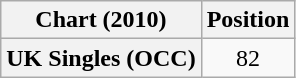<table class="wikitable plainrowheaders" style="text-align:center">
<tr>
<th>Chart (2010)</th>
<th>Position</th>
</tr>
<tr>
<th scope="row">UK Singles (OCC)</th>
<td>82</td>
</tr>
</table>
